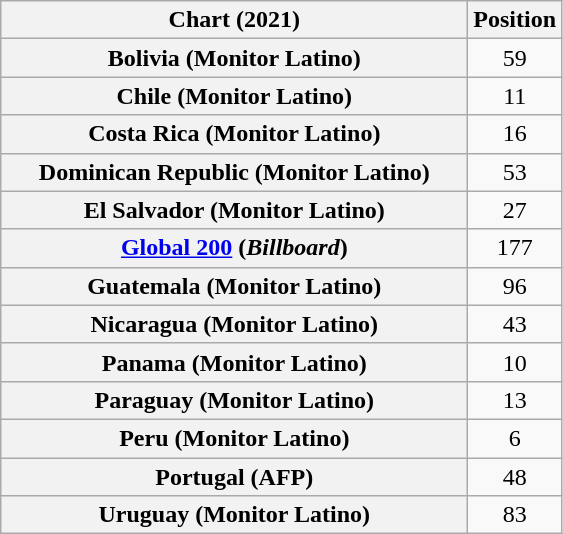<table class="wikitable plainrowheaders" style="text-align:center">
<tr>
<th scope="col" style="width:19em;">Chart (2021)</th>
<th scope="col">Position</th>
</tr>
<tr>
<th scope="row">Bolivia (Monitor Latino)</th>
<td>59</td>
</tr>
<tr>
<th scope="row">Chile (Monitor Latino)</th>
<td>11</td>
</tr>
<tr>
<th scope="row">Costa Rica (Monitor Latino)</th>
<td>16</td>
</tr>
<tr>
<th scope="row">Dominican Republic (Monitor Latino)</th>
<td>53</td>
</tr>
<tr>
<th scope="row">El Salvador (Monitor Latino)</th>
<td>27</td>
</tr>
<tr>
<th scope="row"><a href='#'>Global 200</a> (<em>Billboard</em>)</th>
<td>177</td>
</tr>
<tr>
<th scope="row">Guatemala (Monitor Latino)</th>
<td>96</td>
</tr>
<tr>
<th scope="row">Nicaragua (Monitor Latino)</th>
<td>43</td>
</tr>
<tr>
<th scope="row">Panama (Monitor Latino)</th>
<td>10</td>
</tr>
<tr>
<th scope="row">Paraguay (Monitor Latino)</th>
<td>13</td>
</tr>
<tr>
<th scope="row">Peru (Monitor Latino)</th>
<td>6</td>
</tr>
<tr>
<th scope="row">Portugal (AFP)</th>
<td>48</td>
</tr>
<tr>
<th scope="row">Uruguay (Monitor Latino)</th>
<td>83</td>
</tr>
</table>
